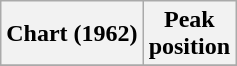<table class="wikitable">
<tr>
<th>Chart (1962)</th>
<th>Peak<br>position</th>
</tr>
<tr>
</tr>
</table>
